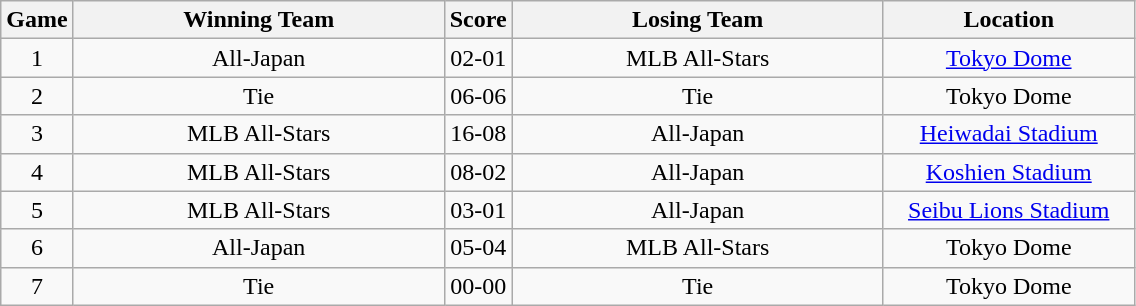<table class="wikitable">
<tr>
<th>Game</th>
<th>Winning Team</th>
<th>Score</th>
<th>Losing Team</th>
<th>Location</th>
</tr>
<tr>
<td style="width: 2em; text-align:center">1</td>
<td style="width:15em; text-align:center">All-Japan</td>
<td style="width: 2em; text-align:center">02-01</td>
<td style="width:15em; text-align:center">MLB All-Stars</td>
<td style="width:10em; text-align:center"><a href='#'>Tokyo Dome</a></td>
</tr>
<tr>
<td style="text-align:center">2</td>
<td style="text-align:center">Tie</td>
<td style="text-align:center">06-06</td>
<td style="text-align:center">Tie</td>
<td style="text-align:center">Tokyo Dome</td>
</tr>
<tr>
<td style="text-align:center">3</td>
<td style="text-align:center">MLB All-Stars</td>
<td style="text-align:center">16-08</td>
<td style="text-align:center">All-Japan</td>
<td style="text-align:center"><a href='#'>Heiwadai Stadium</a></td>
</tr>
<tr>
<td style="text-align:center">4</td>
<td style="text-align:center">MLB All-Stars</td>
<td style="text-align:center">08-02</td>
<td style="text-align:center">All-Japan</td>
<td style="text-align:center"><a href='#'>Koshien Stadium</a></td>
</tr>
<tr>
<td style="text-align:center">5</td>
<td style="text-align:center">MLB All-Stars</td>
<td style="text-align:center">03-01</td>
<td style="text-align:center">All-Japan</td>
<td style="text-align:center"><a href='#'>Seibu Lions Stadium</a></td>
</tr>
<tr>
<td style="text-align:center">6</td>
<td style="text-align:center">All-Japan</td>
<td style="text-align:center">05-04</td>
<td style="text-align:center">MLB All-Stars</td>
<td style="text-align:center">Tokyo Dome</td>
</tr>
<tr>
<td style="text-align:center">7</td>
<td style="text-align:center">Tie</td>
<td style="text-align:center">00-00</td>
<td style="text-align:center">Tie</td>
<td style="text-align:center">Tokyo Dome</td>
</tr>
</table>
